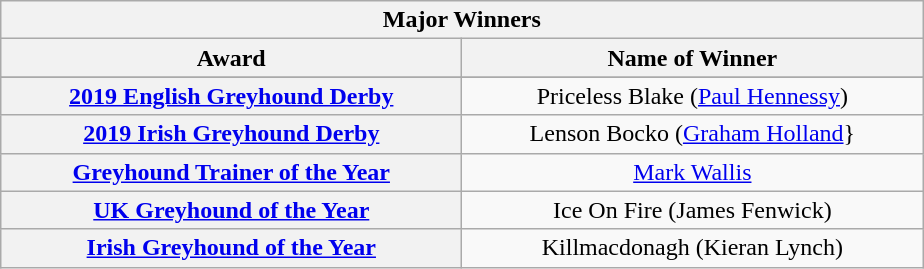<table class="wikitable">
<tr>
<th colspan="2">Major Winners</th>
</tr>
<tr>
<th width=300>Award</th>
<th width=300>Name of Winner</th>
</tr>
<tr>
</tr>
<tr align=center>
<th><a href='#'>2019 English Greyhound Derby</a></th>
<td>Priceless Blake (<a href='#'>Paul Hennessy</a>)</td>
</tr>
<tr align=center>
<th><a href='#'>2019 Irish Greyhound Derby</a></th>
<td>Lenson Bocko (<a href='#'>Graham Holland</a>}</td>
</tr>
<tr align=center>
<th><a href='#'>Greyhound Trainer of the Year</a></th>
<td><a href='#'>Mark Wallis</a></td>
</tr>
<tr align=center>
<th><a href='#'>UK Greyhound of the Year</a></th>
<td>Ice On Fire (James Fenwick)</td>
</tr>
<tr align=center>
<th><a href='#'>Irish Greyhound of the Year</a></th>
<td>Killmacdonagh (Kieran Lynch)</td>
</tr>
</table>
